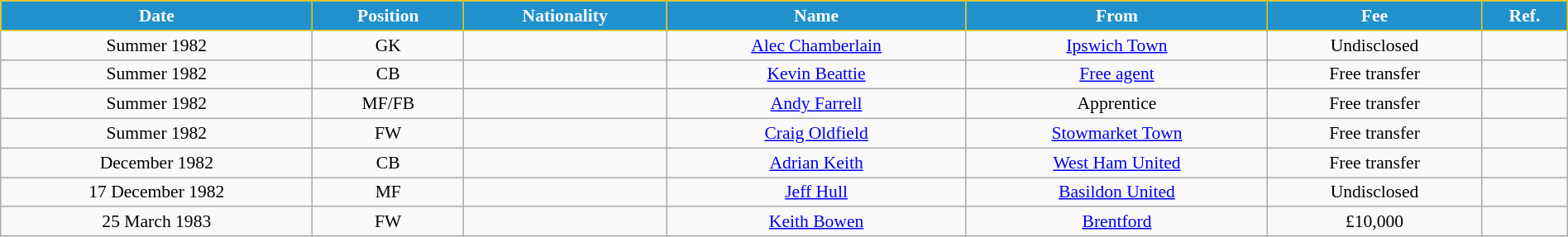<table class="wikitable" style="text-align:center; font-size:90%; width:100%;">
<tr>
<th style="background:#2191CC; color:white; border:1px solid #F7C408; text-align:center;">Date</th>
<th style="background:#2191CC; color:white; border:1px solid #F7C408; text-align:center;">Position</th>
<th style="background:#2191CC; color:white; border:1px solid #F7C408; text-align:center;">Nationality</th>
<th style="background:#2191CC; color:white; border:1px solid #F7C408; text-align:center;">Name</th>
<th style="background:#2191CC; color:white; border:1px solid #F7C408; text-align:center;">From</th>
<th style="background:#2191CC; color:white; border:1px solid #F7C408; text-align:center;">Fee</th>
<th style="background:#2191CC; color:white; border:1px solid #F7C408; text-align:center;">Ref.</th>
</tr>
<tr>
<td>Summer 1982</td>
<td>GK</td>
<td></td>
<td><a href='#'>Alec Chamberlain</a></td>
<td> <a href='#'>Ipswich Town</a></td>
<td>Undisclosed</td>
<td></td>
</tr>
<tr>
<td>Summer 1982</td>
<td>CB</td>
<td></td>
<td><a href='#'>Kevin Beattie</a></td>
<td><a href='#'>Free agent</a></td>
<td>Free transfer</td>
<td></td>
</tr>
<tr>
<td>Summer 1982</td>
<td>MF/FB</td>
<td></td>
<td><a href='#'>Andy Farrell</a></td>
<td>Apprentice</td>
<td>Free transfer</td>
<td></td>
</tr>
<tr>
<td>Summer 1982</td>
<td>FW</td>
<td></td>
<td><a href='#'>Craig Oldfield</a></td>
<td> <a href='#'>Stowmarket Town</a></td>
<td>Free transfer</td>
<td></td>
</tr>
<tr>
<td>December 1982</td>
<td>CB</td>
<td></td>
<td><a href='#'>Adrian Keith</a></td>
<td> <a href='#'>West Ham United</a></td>
<td>Free transfer</td>
<td></td>
</tr>
<tr>
<td>17 December 1982</td>
<td>MF</td>
<td></td>
<td><a href='#'>Jeff Hull</a></td>
<td> <a href='#'>Basildon United</a></td>
<td>Undisclosed</td>
<td></td>
</tr>
<tr>
<td>25 March 1983</td>
<td>FW</td>
<td></td>
<td><a href='#'>Keith Bowen</a></td>
<td> <a href='#'>Brentford</a></td>
<td>£10,000</td>
<td></td>
</tr>
</table>
